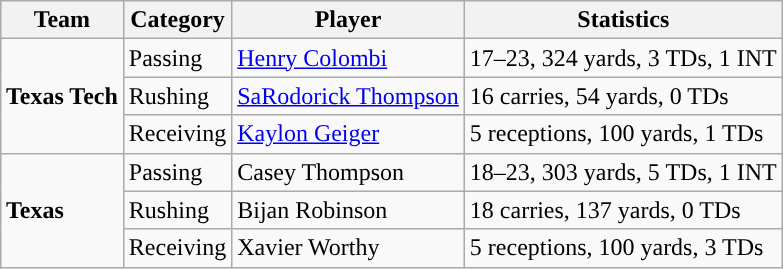<table class="wikitable" style="float: right;">
<tr>
<th>Team</th>
<th>Category</th>
<th>Player</th>
<th>Statistics</th>
</tr>
<tr>
<td rowspan=3><strong>Texas Tech</strong></td>
<td>Passing</td>
<td><a href='#'>Henry Colombi</a></td>
<td>17–23, 324 yards, 3 TDs, 1 INT</td>
</tr>
<tr>
<td>Rushing</td>
<td><a href='#'>SaRodorick Thompson</a></td>
<td>16 carries, 54 yards, 0 TDs</td>
</tr>
<tr>
<td>Receiving</td>
<td><a href='#'>Kaylon Geiger</a></td>
<td>5 receptions, 100 yards, 1 TDs</td>
</tr>
<tr>
<td rowspan=3><strong>Texas</strong></td>
<td>Passing</td>
<td>Casey Thompson</td>
<td>18–23, 303 yards, 5 TDs, 1 INT</td>
</tr>
<tr>
<td>Rushing</td>
<td>Bijan Robinson</td>
<td>18 carries, 137 yards, 0 TDs</td>
</tr>
<tr>
<td>Receiving</td>
<td>Xavier Worthy</td>
<td>5 receptions, 100 yards, 3 TDs</td>
</tr>
</table>
